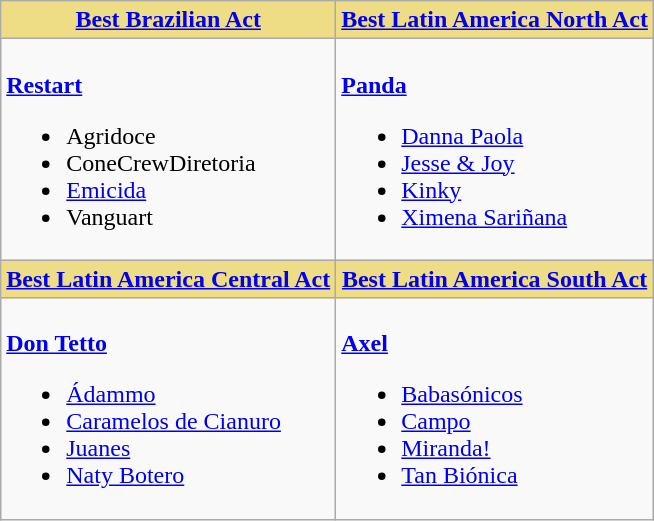<table class=wikitable style="width=100%">
<tr>
<th style="background:#EEDD85; width=50%"><a href='#'>Best Brazilian Act</a></th>
<th style="background:#EEDD85; width=50%"><a href='#'>Best Latin America North Act</a></th>
</tr>
<tr>
<td valign="top"><br><strong><a href='#'>Restart</a></strong><ul><li>Agridoce</li><li>ConeCrewDiretoria</li><li><a href='#'>Emicida</a></li><li>Vanguart</li></ul></td>
<td valign="top"><br><strong><a href='#'>Panda</a></strong><ul><li><a href='#'>Danna Paola</a></li><li><a href='#'>Jesse & Joy</a></li><li><a href='#'>Kinky</a></li><li><a href='#'>Ximena Sariñana</a></li></ul></td>
</tr>
<tr>
<th style="background:#EEDD85; width=50%"><a href='#'>Best Latin America Central Act</a></th>
<th style="background:#EEDD85; width=50%"><a href='#'>Best Latin America South Act</a></th>
</tr>
<tr>
<td valign="top"><br><strong><a href='#'>Don Tetto</a></strong><ul><li><a href='#'>Ádammo</a></li><li><a href='#'>Caramelos de Cianuro</a></li><li><a href='#'>Juanes</a></li><li><a href='#'>Naty Botero</a></li></ul></td>
<td valign="top"><br><strong><a href='#'>Axel</a></strong><ul><li><a href='#'>Babasónicos</a></li><li><a href='#'>Campo</a></li><li><a href='#'>Miranda!</a></li><li><a href='#'>Tan Biónica</a></li></ul></td>
</tr>
</table>
